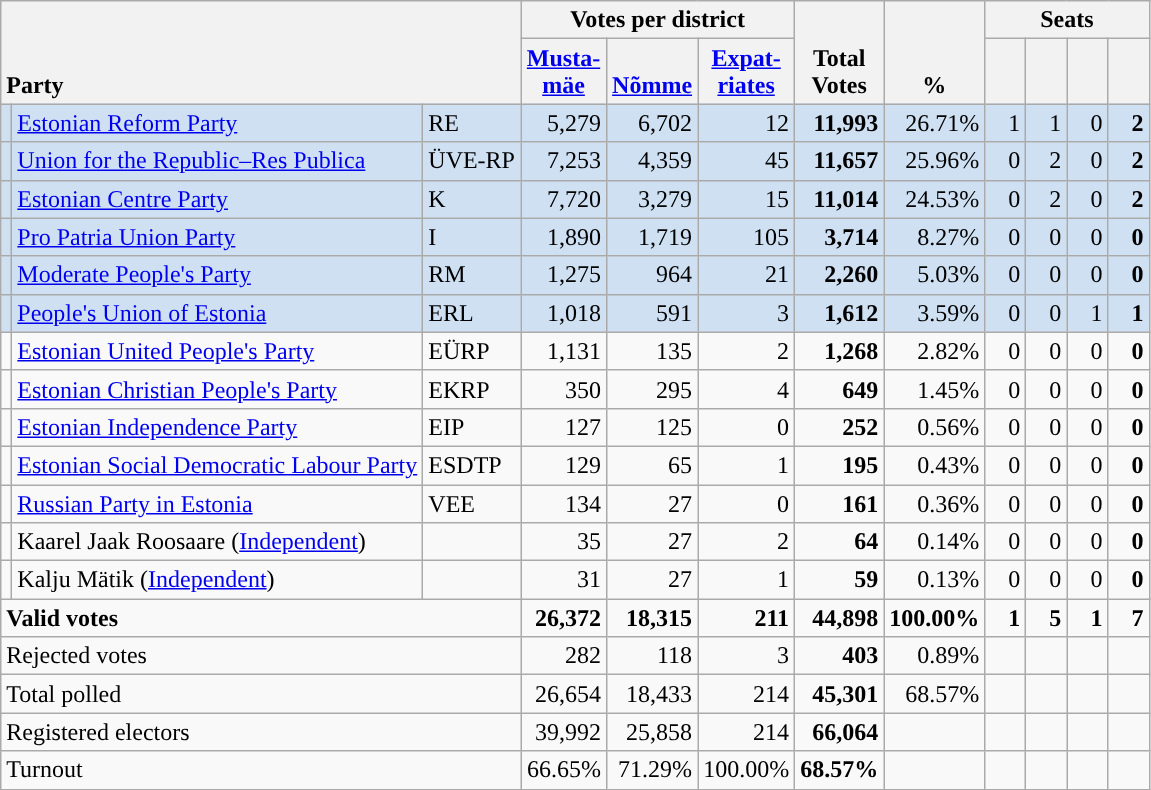<table class="wikitable" border="1" style="text-align:right;">
<tr>
<th style="text-align:left;" valign=bottom rowspan=2 colspan=3>Party</th>
<th colspan=3>Votes per district</th>
<th align=center valign=bottom rowspan=2 width="50">Total Votes</th>
<th align=center valign=bottom rowspan=2 width="50">%</th>
<th colspan=4>Seats</th>
</tr>
<tr>
<th align=center valign=bottom width="50"><a href='#'>Musta- mäe</a></th>
<th align=center valign=bottom width="50"><a href='#'>Nõmme</a></th>
<th align=center valign=bottom width="50"><a href='#'>Expat- riates</a></th>
<th align=center valign=bottom width="20"><small></small></th>
<th align=center valign=bottom width="20"><small></small></th>
<th align=center valign=bottom width="20"><small></small></th>
<th align=center valign=bottom width="20"><small></small></th>
</tr>
<tr style="background:#CEE0F2;">
<td style="background:"></td>
<td align=left><a href='#'>Estonian Reform Party</a></td>
<td align=left>RE</td>
<td>5,279</td>
<td>6,702</td>
<td>12</td>
<td><strong>11,993</strong></td>
<td>26.71%</td>
<td>1</td>
<td>1</td>
<td>0</td>
<td><strong>2</strong></td>
</tr>
<tr style="background:#CEE0F2;">
<td style="background:"></td>
<td align=left><a href='#'>Union for the Republic–Res Publica</a></td>
<td align=left>ÜVE-RP</td>
<td>7,253</td>
<td>4,359</td>
<td>45</td>
<td><strong>11,657</strong></td>
<td>25.96%</td>
<td>0</td>
<td>2</td>
<td>0</td>
<td><strong>2</strong></td>
</tr>
<tr style="background:#CEE0F2;">
<td style="background:"></td>
<td align=left><a href='#'>Estonian Centre Party</a></td>
<td align=left>K</td>
<td>7,720</td>
<td>3,279</td>
<td>15</td>
<td><strong>11,014</strong></td>
<td>24.53%</td>
<td>0</td>
<td>2</td>
<td>0</td>
<td><strong>2</strong></td>
</tr>
<tr style="background:#CEE0F2;">
<td style="background:"></td>
<td align=left><a href='#'>Pro Patria Union Party</a></td>
<td align=left>I</td>
<td>1,890</td>
<td>1,719</td>
<td>105</td>
<td><strong>3,714</strong></td>
<td>8.27%</td>
<td>0</td>
<td>0</td>
<td>0</td>
<td><strong>0</strong></td>
</tr>
<tr style="background:#CEE0F2;">
<td style="background:"></td>
<td align=left><a href='#'>Moderate People's Party</a></td>
<td align=left>RM</td>
<td>1,275</td>
<td>964</td>
<td>21</td>
<td><strong>2,260</strong></td>
<td>5.03%</td>
<td>0</td>
<td>0</td>
<td>0</td>
<td><strong>0</strong></td>
</tr>
<tr style="background:#CEE0F2;">
<td style="background:"></td>
<td align=left><a href='#'>People's Union of Estonia</a></td>
<td align=left>ERL</td>
<td>1,018</td>
<td>591</td>
<td>3</td>
<td><strong>1,612</strong></td>
<td>3.59%</td>
<td>0</td>
<td>0</td>
<td>1</td>
<td><strong>1</strong></td>
</tr>
<tr>
<td style="background:"></td>
<td align=left><a href='#'>Estonian United People's Party</a></td>
<td align=left>EÜRP</td>
<td>1,131</td>
<td>135</td>
<td>2</td>
<td><strong>1,268</strong></td>
<td>2.82%</td>
<td>0</td>
<td>0</td>
<td>0</td>
<td><strong>0</strong></td>
</tr>
<tr>
<td style="background:"></td>
<td align=left><a href='#'>Estonian Christian People's Party</a></td>
<td align=left>EKRP</td>
<td>350</td>
<td>295</td>
<td>4</td>
<td><strong>649</strong></td>
<td>1.45%</td>
<td>0</td>
<td>0</td>
<td>0</td>
<td><strong>0</strong></td>
</tr>
<tr>
<td style="background:"></td>
<td align=left><a href='#'>Estonian Independence Party</a></td>
<td align=left>EIP</td>
<td>127</td>
<td>125</td>
<td>0</td>
<td><strong>252</strong></td>
<td>0.56%</td>
<td>0</td>
<td>0</td>
<td>0</td>
<td><strong>0</strong></td>
</tr>
<tr>
<td style="background:"></td>
<td align=left><a href='#'>Estonian Social Democratic Labour Party</a></td>
<td align=left>ESDTP</td>
<td>129</td>
<td>65</td>
<td>1</td>
<td><strong>195</strong></td>
<td>0.43%</td>
<td>0</td>
<td>0</td>
<td>0</td>
<td><strong>0</strong></td>
</tr>
<tr>
<td></td>
<td align=left><a href='#'>Russian Party in Estonia</a></td>
<td align=left>VEE</td>
<td>134</td>
<td>27</td>
<td>0</td>
<td><strong>161</strong></td>
<td>0.36%</td>
<td>0</td>
<td>0</td>
<td>0</td>
<td><strong>0</strong></td>
</tr>
<tr>
<td style="background:"></td>
<td align=left>Kaarel Jaak Roosaare (<a href='#'>Independent</a>)</td>
<td></td>
<td>35</td>
<td>27</td>
<td>2</td>
<td><strong>64</strong></td>
<td>0.14%</td>
<td>0</td>
<td>0</td>
<td>0</td>
<td><strong>0</strong></td>
</tr>
<tr>
<td style="background:"></td>
<td align=left>Kalju Mätik (<a href='#'>Independent</a>)</td>
<td></td>
<td>31</td>
<td>27</td>
<td>1</td>
<td><strong>59</strong></td>
<td>0.13%</td>
<td>0</td>
<td>0</td>
<td>0</td>
<td><strong>0</strong></td>
</tr>
<tr style="font-weight:bold">
<td align=left colspan=3>Valid votes</td>
<td>26,372</td>
<td>18,315</td>
<td>211</td>
<td>44,898</td>
<td>100.00%</td>
<td>1</td>
<td>5</td>
<td>1</td>
<td>7</td>
</tr>
<tr>
<td align=left colspan=3>Rejected votes</td>
<td>282</td>
<td>118</td>
<td>3</td>
<td><strong>403</strong></td>
<td>0.89%</td>
<td></td>
<td></td>
<td></td>
<td></td>
</tr>
<tr>
<td align=left colspan=3>Total polled</td>
<td>26,654</td>
<td>18,433</td>
<td>214</td>
<td><strong>45,301</strong></td>
<td>68.57%</td>
<td></td>
<td></td>
<td></td>
<td></td>
</tr>
<tr>
<td align=left colspan=3>Registered electors</td>
<td>39,992</td>
<td>25,858</td>
<td>214</td>
<td><strong>66,064</strong></td>
<td></td>
<td></td>
<td></td>
<td></td>
<td></td>
</tr>
<tr>
<td align=left colspan=3>Turnout</td>
<td>66.65%</td>
<td>71.29%</td>
<td>100.00%</td>
<td><strong>68.57%</strong></td>
<td></td>
<td></td>
<td></td>
<td></td>
<td></td>
</tr>
</table>
